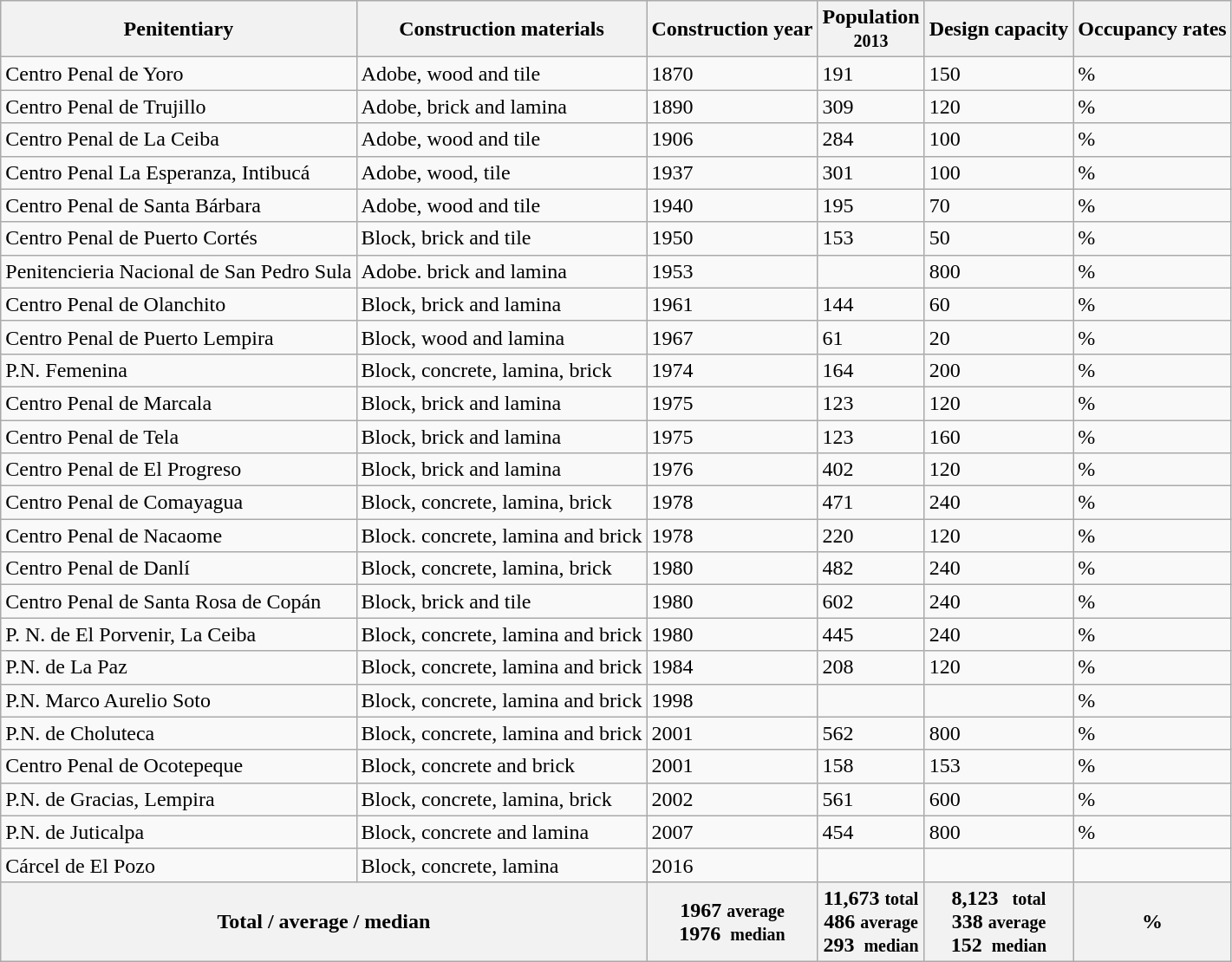<table class="wikitable sortable">
<tr>
<th>Penitentiary</th>
<th>Construction materials</th>
<th>Construction year</th>
<th>Population<br><small>2013</small></th>
<th>Design capacity</th>
<th>Occupancy rates</th>
</tr>
<tr>
<td>Centro Penal de Yoro</td>
<td>Adobe, wood and tile</td>
<td>1870</td>
<td>191</td>
<td>150</td>
<td>%</td>
</tr>
<tr>
<td>Centro Penal de Trujillo</td>
<td>Adobe, brick and lamina</td>
<td>1890</td>
<td>309</td>
<td>120</td>
<td>%</td>
</tr>
<tr>
<td>Centro Penal de La Ceiba</td>
<td>Adobe, wood and tile</td>
<td>1906</td>
<td>284</td>
<td>100</td>
<td>%</td>
</tr>
<tr>
<td>Centro Penal La Esperanza, Intibucá</td>
<td>Adobe, wood, tile</td>
<td>1937</td>
<td>301</td>
<td>100</td>
<td>%</td>
</tr>
<tr>
<td>Centro Penal de Santa Bárbara</td>
<td>Adobe, wood and tile</td>
<td>1940</td>
<td>195</td>
<td>70</td>
<td>%</td>
</tr>
<tr>
<td>Centro Penal de Puerto Cortés</td>
<td>Block, brick and tile</td>
<td>1950</td>
<td>153</td>
<td>50</td>
<td>%</td>
</tr>
<tr>
<td>Penitencieria Nacional de San Pedro Sula</td>
<td>Adobe. brick and lamina</td>
<td>1953</td>
<td></td>
<td>800</td>
<td>%</td>
</tr>
<tr>
<td>Centro Penal de Olanchito</td>
<td>Block, brick and lamina</td>
<td>1961</td>
<td>144</td>
<td>60</td>
<td>%</td>
</tr>
<tr>
<td>Centro Penal de Puerto Lempira</td>
<td>Block, wood and lamina</td>
<td>1967</td>
<td>61</td>
<td>20</td>
<td>%</td>
</tr>
<tr>
<td>P.N. Femenina</td>
<td>Block, concrete, lamina, brick</td>
<td>1974</td>
<td>164</td>
<td>200</td>
<td>%</td>
</tr>
<tr>
<td>Centro Penal de Marcala</td>
<td>Block, brick and lamina</td>
<td>1975</td>
<td>123</td>
<td>120</td>
<td>%</td>
</tr>
<tr>
<td>Centro Penal de Tela</td>
<td>Block, brick and lamina</td>
<td>1975</td>
<td>123</td>
<td>160</td>
<td>%</td>
</tr>
<tr>
<td>Centro Penal de El Progreso</td>
<td>Block, brick and lamina</td>
<td>1976</td>
<td>402</td>
<td>120</td>
<td>%</td>
</tr>
<tr>
<td>Centro Penal de Comayagua</td>
<td>Block, concrete, lamina, brick</td>
<td>1978</td>
<td>471</td>
<td>240</td>
<td>%</td>
</tr>
<tr>
<td>Centro Penal de Nacaome</td>
<td>Block. concrete, lamina and brick</td>
<td>1978</td>
<td>220</td>
<td>120</td>
<td>%</td>
</tr>
<tr>
<td>Centro Penal de Danlí</td>
<td>Block, concrete, lamina, brick</td>
<td>1980</td>
<td>482</td>
<td>240</td>
<td>%</td>
</tr>
<tr>
<td>Centro Penal de Santa Rosa de Copán</td>
<td>Block, brick and tile</td>
<td>1980</td>
<td>602</td>
<td>240</td>
<td>%</td>
</tr>
<tr>
<td>P. N. de El Porvenir, La Ceiba</td>
<td>Block, concrete, lamina and brick</td>
<td>1980</td>
<td>445</td>
<td>240</td>
<td>%</td>
</tr>
<tr>
<td>P.N. de La Paz</td>
<td>Block, concrete, lamina and brick</td>
<td>1984</td>
<td>208</td>
<td>120</td>
<td>%</td>
</tr>
<tr>
<td>P.N. Marco Aurelio Soto</td>
<td>Block, concrete, lamina and brick</td>
<td>1998</td>
<td></td>
<td></td>
<td>%</td>
</tr>
<tr>
<td>P.N. de Choluteca</td>
<td>Block, concrete, lamina and brick</td>
<td>2001</td>
<td>562</td>
<td>800</td>
<td>%</td>
</tr>
<tr>
<td>Centro Penal de Ocotepeque</td>
<td>Block, concrete and brick</td>
<td>2001</td>
<td>158</td>
<td>153</td>
<td>%</td>
</tr>
<tr>
<td>P.N. de Gracias, Lempira</td>
<td>Block, concrete, lamina, brick</td>
<td>2002</td>
<td>561</td>
<td>600</td>
<td>%</td>
</tr>
<tr>
<td>P.N. de Juticalpa</td>
<td>Block, concrete and lamina</td>
<td>2007</td>
<td>454</td>
<td>800</td>
<td>%</td>
</tr>
<tr>
<td>Cárcel de El Pozo</td>
<td>Block, concrete, lamina</td>
<td>2016</td>
<td></td>
<td></td>
<td></td>
</tr>
<tr>
<th colspan="2">Total / average / median</th>
<th>1967 <small>average</small><br>1976 <small> median</small></th>
<th>11,673 <small>total</small><br>486 <small>average</small><br>293 <small> median</small></th>
<th>8,123 <small>  total</small><br>338 <small>average</small><br>152 <small> median</small></th>
<th>%</th>
</tr>
</table>
